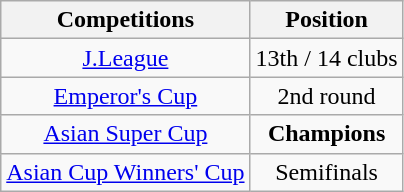<table class="wikitable" style="text-align:center;">
<tr>
<th>Competitions</th>
<th>Position</th>
</tr>
<tr>
<td><a href='#'>J.League</a></td>
<td>13th / 14 clubs</td>
</tr>
<tr>
<td><a href='#'>Emperor's Cup</a></td>
<td>2nd round</td>
</tr>
<tr>
<td><a href='#'>Asian Super Cup</a></td>
<td><strong>Champions</strong></td>
</tr>
<tr>
<td><a href='#'>Asian Cup Winners' Cup</a></td>
<td>Semifinals</td>
</tr>
</table>
